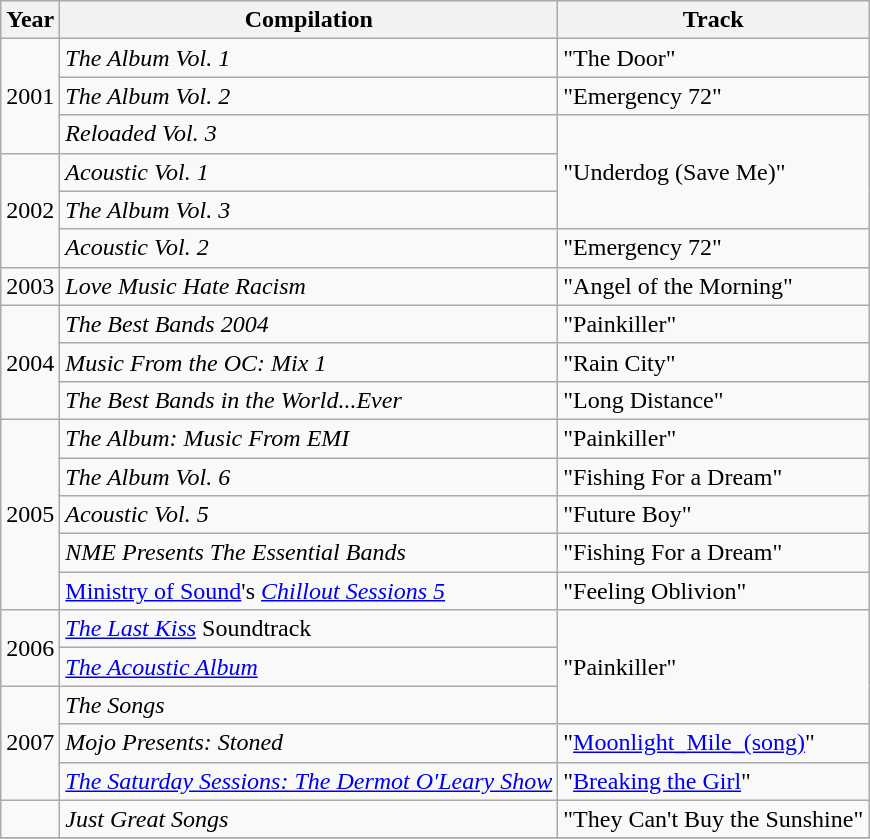<table class="wikitable plainrowheaders">
<tr>
<th>Year</th>
<th>Compilation</th>
<th>Track</th>
</tr>
<tr>
<td rowspan="3">2001</td>
<td><em>The Album Vol. 1</em></td>
<td>"The Door"</td>
</tr>
<tr>
<td><em>The Album Vol. 2</em></td>
<td>"Emergency 72"</td>
</tr>
<tr>
<td><em>Reloaded Vol. 3</em></td>
<td rowspan="3">"Underdog (Save Me)"</td>
</tr>
<tr>
<td rowspan="3">2002</td>
<td><em>Acoustic Vol. 1</em></td>
</tr>
<tr>
<td><em>The Album Vol. 3</em></td>
</tr>
<tr>
<td><em>Acoustic Vol. 2</em></td>
<td>"Emergency 72"</td>
</tr>
<tr>
<td>2003</td>
<td><em>Love Music Hate Racism</em></td>
<td>"Angel of the Morning"</td>
</tr>
<tr>
<td rowspan="3">2004</td>
<td><em>The Best Bands 2004</em></td>
<td>"Painkiller"</td>
</tr>
<tr>
<td><em>Music From the OC: Mix 1</em></td>
<td>"Rain City"</td>
</tr>
<tr>
<td><em>The Best Bands in the World...Ever</em></td>
<td>"Long Distance"</td>
</tr>
<tr>
<td rowspan="5">2005</td>
<td><em>The Album: Music From EMI</em></td>
<td>"Painkiller"</td>
</tr>
<tr>
<td><em>The Album Vol. 6</em></td>
<td>"Fishing For a Dream"</td>
</tr>
<tr>
<td><em>Acoustic Vol. 5</em></td>
<td>"Future Boy"</td>
</tr>
<tr>
<td><em>NME Presents The Essential Bands</em></td>
<td>"Fishing For a Dream"</td>
</tr>
<tr>
<td><a href='#'>Ministry of Sound</a>'s <em><a href='#'>Chillout Sessions 5</a></em></td>
<td>"Feeling Oblivion"</td>
</tr>
<tr>
<td rowspan="2">2006</td>
<td><em><a href='#'>The Last Kiss</a></em> Soundtrack</td>
<td rowspan="3">"Painkiller"</td>
</tr>
<tr>
<td><em><a href='#'>The Acoustic Album</a></em></td>
</tr>
<tr>
<td rowspan="3">2007</td>
<td><em>The Songs</em></td>
</tr>
<tr>
<td><em>Mojo Presents: Stoned</em></td>
<td>"<a href='#'>Moonlight_Mile_(song)</a>"</td>
</tr>
<tr>
<td><em><a href='#'>The Saturday Sessions: The Dermot O'Leary Show</a></em></td>
<td>"<a href='#'>Breaking the Girl</a>"</td>
</tr>
<tr>
<td></td>
<td><em>Just Great Songs</em></td>
<td>"They Can't Buy the Sunshine"</td>
</tr>
<tr>
</tr>
</table>
